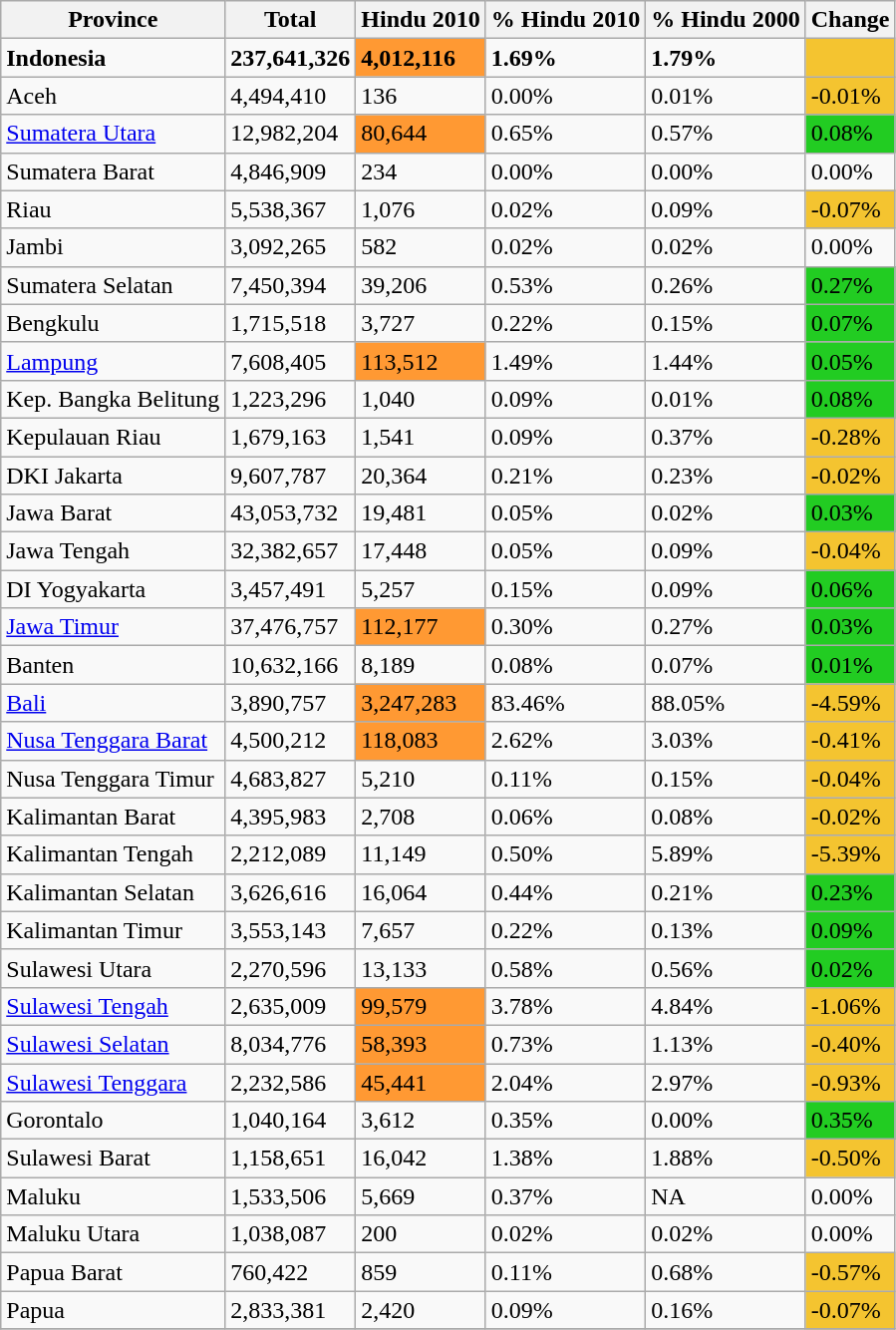<table class="wikitable sortable">
<tr style="text-align: left;">
<th><strong>Province</strong></th>
<th><strong>Total</strong></th>
<th><strong>Hindu 2010</strong></th>
<th><strong>% Hindu 2010</strong></th>
<th><strong>% Hindu 2000</strong></th>
<th><strong>Change</strong></th>
</tr>
<tr --->
<td><strong>Indonesia</strong></td>
<td><strong>237,641,326</strong></td>
<td style="background: #ff9933"><strong>4,012,116</strong></td>
<td><strong>1.69%</strong></td>
<td><strong>1.79%</strong></td>
<td style="text-align: left; background:#F4C430"></td>
</tr>
<tr --->
<td>Aceh</td>
<td>4,494,410</td>
<td>136</td>
<td>0.00%</td>
<td>0.01%</td>
<td style="text-align: left; background:#F4C430">-0.01%</td>
</tr>
<tr --->
<td><a href='#'>Sumatera Utara</a></td>
<td>12,982,204</td>
<td style="background: #ff9933">80,644</td>
<td>0.65%</td>
<td>0.57%</td>
<td style="text-align: left; background:#22CC22">0.08%</td>
</tr>
<tr --->
<td>Sumatera Barat</td>
<td>4,846,909</td>
<td>234</td>
<td>0.00%</td>
<td>0.00%</td>
<td>0.00%</td>
</tr>
<tr --->
<td>Riau</td>
<td>5,538,367</td>
<td>1,076</td>
<td>0.02%</td>
<td>0.09%</td>
<td style="text-align: left; background:#F4C430">-0.07%</td>
</tr>
<tr --->
<td>Jambi</td>
<td>3,092,265</td>
<td>582</td>
<td>0.02%</td>
<td>0.02%</td>
<td>0.00%</td>
</tr>
<tr --->
<td>Sumatera Selatan</td>
<td>7,450,394</td>
<td>39,206</td>
<td>0.53%</td>
<td>0.26%</td>
<td style="text-align: left; background:#22CC22">0.27%</td>
</tr>
<tr --->
<td>Bengkulu</td>
<td>1,715,518</td>
<td>3,727</td>
<td>0.22%</td>
<td>0.15%</td>
<td style="text-align: left; background:#22CC22">0.07%</td>
</tr>
<tr --->
<td><a href='#'>Lampung</a></td>
<td>7,608,405</td>
<td style="background: #ff9933">113,512</td>
<td>1.49%</td>
<td>1.44%</td>
<td style="text-align: left; background:#22CC22">0.05%</td>
</tr>
<tr --->
<td>Kep. Bangka Belitung</td>
<td>1,223,296</td>
<td>1,040</td>
<td>0.09%</td>
<td>0.01%</td>
<td style="text-align: left; background:#22CC22">0.08%</td>
</tr>
<tr --->
<td>Kepulauan Riau</td>
<td>1,679,163</td>
<td>1,541</td>
<td>0.09%</td>
<td>0.37%</td>
<td style="text-align: left; background:#F4C430">-0.28%</td>
</tr>
<tr --->
<td>DKI Jakarta</td>
<td>9,607,787</td>
<td>20,364</td>
<td>0.21%</td>
<td>0.23%</td>
<td style="text-align: left; background:#F4C430">-0.02%</td>
</tr>
<tr --->
<td>Jawa Barat</td>
<td>43,053,732</td>
<td>19,481</td>
<td>0.05%</td>
<td>0.02%</td>
<td style="text-align: left; background:#22CC22">0.03%</td>
</tr>
<tr --->
<td>Jawa Tengah</td>
<td>32,382,657</td>
<td>17,448</td>
<td>0.05%</td>
<td>0.09%</td>
<td style="text-align: left; background:#F4C430">-0.04%</td>
</tr>
<tr --->
<td>DI Yogyakarta</td>
<td>3,457,491</td>
<td>5,257</td>
<td>0.15%</td>
<td>0.09%</td>
<td style="text-align: left; background:#22CC22">0.06%</td>
</tr>
<tr --->
<td><a href='#'>Jawa Timur</a></td>
<td>37,476,757</td>
<td style="background: #ff9933">112,177</td>
<td>0.30%</td>
<td>0.27%</td>
<td style="text-align: left; background:#22CC22">0.03%</td>
</tr>
<tr --->
<td>Banten</td>
<td>10,632,166</td>
<td>8,189</td>
<td>0.08%</td>
<td>0.07%</td>
<td style="text-align: left; background:#22CC22">0.01%</td>
</tr>
<tr --->
<td><a href='#'>Bali</a></td>
<td>3,890,757</td>
<td style="background: #ff9933">3,247,283</td>
<td>83.46%</td>
<td>88.05%</td>
<td style="text-align: left; background:#F4C430">-4.59%</td>
</tr>
<tr --->
<td><a href='#'>Nusa Tenggara Barat</a></td>
<td>4,500,212</td>
<td style="background: #ff9933">118,083</td>
<td>2.62%</td>
<td>3.03%</td>
<td style="text-align: left; background:#F4C430">-0.41%</td>
</tr>
<tr --->
<td>Nusa Tenggara Timur</td>
<td>4,683,827</td>
<td>5,210</td>
<td>0.11%</td>
<td>0.15%</td>
<td style="text-align: left; background:#F4C430">-0.04%</td>
</tr>
<tr --->
<td>Kalimantan Barat</td>
<td>4,395,983</td>
<td>2,708</td>
<td>0.06%</td>
<td>0.08%</td>
<td style="text-align: left; background:#F4C430">-0.02%</td>
</tr>
<tr --->
<td>Kalimantan Tengah</td>
<td>2,212,089</td>
<td>11,149</td>
<td>0.50%</td>
<td>5.89%</td>
<td style="text-align: left; background:#F4C430">-5.39%</td>
</tr>
<tr --->
<td>Kalimantan Selatan</td>
<td>3,626,616</td>
<td>16,064</td>
<td>0.44%</td>
<td>0.21%</td>
<td style="text-align: left; background:#22CC22">0.23%</td>
</tr>
<tr --->
<td>Kalimantan Timur</td>
<td>3,553,143</td>
<td>7,657</td>
<td>0.22%</td>
<td>0.13%</td>
<td style="text-align: left; background:#22CC22">0.09%</td>
</tr>
<tr --->
<td>Sulawesi Utara</td>
<td>2,270,596</td>
<td>13,133</td>
<td>0.58%</td>
<td>0.56%</td>
<td style="text-align: left; background:#22CC22">0.02%</td>
</tr>
<tr --->
<td><a href='#'>Sulawesi Tengah</a></td>
<td>2,635,009</td>
<td style="background: #ff9933">99,579</td>
<td>3.78%</td>
<td>4.84%</td>
<td style="text-align: left; background:#F4C430">-1.06%</td>
</tr>
<tr --->
<td><a href='#'>Sulawesi Selatan</a></td>
<td>8,034,776</td>
<td style="background: #ff9933">58,393</td>
<td>0.73%</td>
<td>1.13%</td>
<td style="text-align: left; background:#F4C430">-0.40%</td>
</tr>
<tr --->
<td><a href='#'>Sulawesi Tenggara</a></td>
<td>2,232,586</td>
<td style="background: #ff9933">45,441</td>
<td>2.04%</td>
<td>2.97%</td>
<td style="text-align: left; background:#F4C430">-0.93%</td>
</tr>
<tr --->
<td>Gorontalo</td>
<td>1,040,164</td>
<td>3,612</td>
<td>0.35%</td>
<td>0.00%</td>
<td style="text-align: left; background:#22CC22">0.35%</td>
</tr>
<tr --->
<td>Sulawesi Barat</td>
<td>1,158,651</td>
<td>16,042</td>
<td>1.38%</td>
<td>1.88%</td>
<td style="text-align: left; background:#F4C430">-0.50%</td>
</tr>
<tr --->
<td>Maluku</td>
<td>1,533,506</td>
<td>5,669</td>
<td>0.37%</td>
<td>NA</td>
<td>0.00%</td>
</tr>
<tr --->
<td>Maluku Utara</td>
<td>1,038,087</td>
<td>200</td>
<td>0.02%</td>
<td>0.02%</td>
<td>0.00%</td>
</tr>
<tr --->
<td>Papua Barat</td>
<td>760,422</td>
<td>859</td>
<td>0.11%</td>
<td>0.68%</td>
<td style="text-align: left; background:#F4C430">-0.57%</td>
</tr>
<tr --->
<td>Papua</td>
<td>2,833,381</td>
<td>2,420</td>
<td>0.09%</td>
<td>0.16%</td>
<td style="text-align: left; background:#F4C430">-0.07%</td>
</tr>
<tr --->
</tr>
</table>
